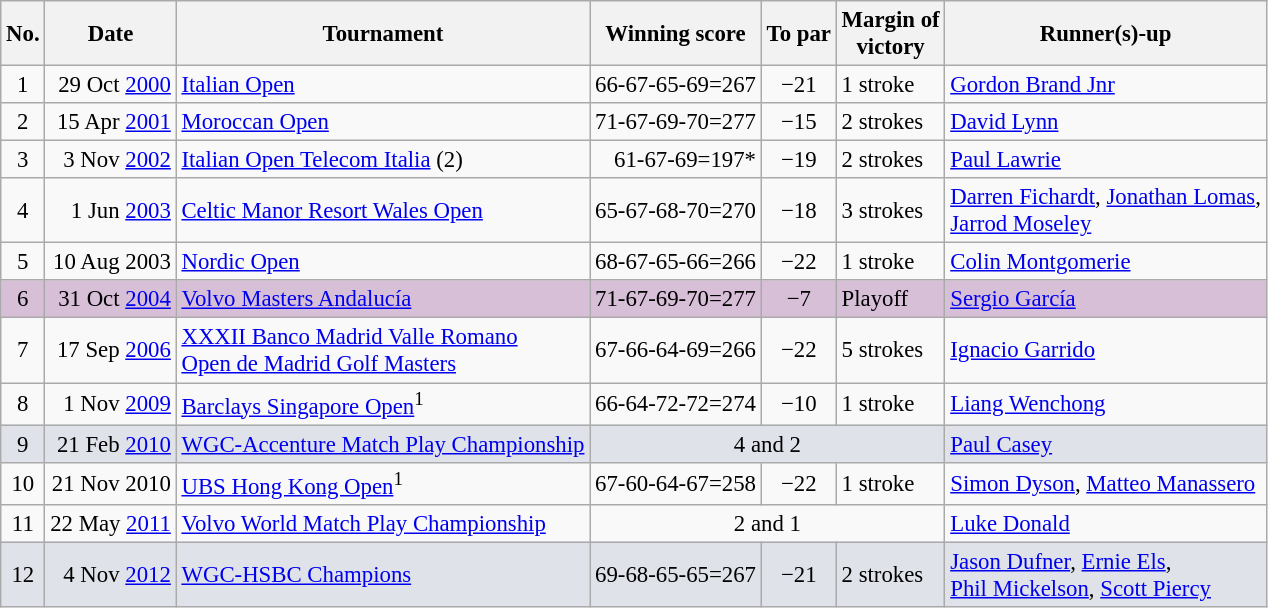<table class="wikitable" style="font-size:95%;">
<tr>
<th>No.</th>
<th>Date</th>
<th>Tournament</th>
<th>Winning score</th>
<th>To par</th>
<th>Margin of<br>victory</th>
<th>Runner(s)-up</th>
</tr>
<tr>
<td align=center>1</td>
<td align=right>29 Oct <a href='#'>2000</a></td>
<td><a href='#'>Italian Open</a></td>
<td align=right>66-67-65-69=267</td>
<td align=center>−21</td>
<td>1 stroke</td>
<td> <a href='#'>Gordon Brand Jnr</a></td>
</tr>
<tr>
<td align=center>2</td>
<td align=right>15 Apr <a href='#'>2001</a></td>
<td><a href='#'>Moroccan Open</a></td>
<td align=right>71-67-69-70=277</td>
<td align=center>−15</td>
<td>2 strokes</td>
<td> <a href='#'>David Lynn</a></td>
</tr>
<tr>
<td align=center>3</td>
<td align=right>3 Nov <a href='#'>2002</a></td>
<td><a href='#'>Italian Open Telecom Italia</a> (2)</td>
<td align=right>61-67-69=197*</td>
<td align=center>−19</td>
<td>2 strokes</td>
<td> <a href='#'>Paul Lawrie</a></td>
</tr>
<tr>
<td align=center>4</td>
<td align=right>1 Jun <a href='#'>2003</a></td>
<td><a href='#'>Celtic Manor Resort Wales Open</a></td>
<td align=right>65-67-68-70=270</td>
<td align=center>−18</td>
<td>3 strokes</td>
<td> <a href='#'>Darren Fichardt</a>,  <a href='#'>Jonathan Lomas</a>,<br> <a href='#'>Jarrod Moseley</a></td>
</tr>
<tr>
<td align=center>5</td>
<td align=right>10 Aug 2003</td>
<td><a href='#'>Nordic Open</a></td>
<td align=right>68-67-65-66=266</td>
<td align=center>−22</td>
<td>1 stroke</td>
<td> <a href='#'>Colin Montgomerie</a></td>
</tr>
<tr style="background:thistle">
<td align=center>6</td>
<td align=right>31 Oct <a href='#'>2004</a></td>
<td><a href='#'>Volvo Masters Andalucía</a></td>
<td align=right>71-67-69-70=277</td>
<td align=center>−7</td>
<td>Playoff</td>
<td> <a href='#'>Sergio García</a></td>
</tr>
<tr>
<td align=center>7</td>
<td align=right>17 Sep <a href='#'>2006</a></td>
<td><a href='#'>XXXII Banco Madrid Valle Romano<br>Open de Madrid Golf Masters</a></td>
<td align=right>67-66-64-69=266</td>
<td align=center>−22</td>
<td>5 strokes</td>
<td> <a href='#'>Ignacio Garrido</a></td>
</tr>
<tr>
<td align=center>8</td>
<td align=right>1 Nov <a href='#'>2009</a></td>
<td><a href='#'>Barclays Singapore Open</a><sup>1</sup></td>
<td align=right>66-64-72-72=274</td>
<td align=center>−10</td>
<td>1 stroke</td>
<td> <a href='#'>Liang Wenchong</a></td>
</tr>
<tr style="background:#dfe2e9;">
<td align=center>9</td>
<td align=right>21 Feb <a href='#'>2010</a></td>
<td><a href='#'>WGC-Accenture Match Play Championship</a></td>
<td colspan=3 align=center>4 and 2</td>
<td> <a href='#'>Paul Casey</a></td>
</tr>
<tr>
<td align=center>10</td>
<td align=right>21 Nov 2010</td>
<td><a href='#'>UBS Hong Kong Open</a><sup>1</sup></td>
<td align=right>67-60-64-67=258</td>
<td align=center>−22</td>
<td>1 stroke</td>
<td> <a href='#'>Simon Dyson</a>,  <a href='#'>Matteo Manassero</a></td>
</tr>
<tr>
<td align=center>11</td>
<td align=right>22 May <a href='#'>2011</a></td>
<td><a href='#'>Volvo World Match Play Championship</a></td>
<td colspan=3 align=center>2 and 1</td>
<td> <a href='#'>Luke Donald</a></td>
</tr>
<tr style="background:#dfe2e9;">
<td align=center>12</td>
<td align=right>4 Nov <a href='#'>2012</a></td>
<td><a href='#'>WGC-HSBC Champions</a></td>
<td align=right>69-68-65-65=267</td>
<td align=center>−21</td>
<td>2 strokes</td>
<td> <a href='#'>Jason Dufner</a>,  <a href='#'>Ernie Els</a>,<br> <a href='#'>Phil Mickelson</a>,  <a href='#'>Scott Piercy</a></td>
</tr>
</table>
